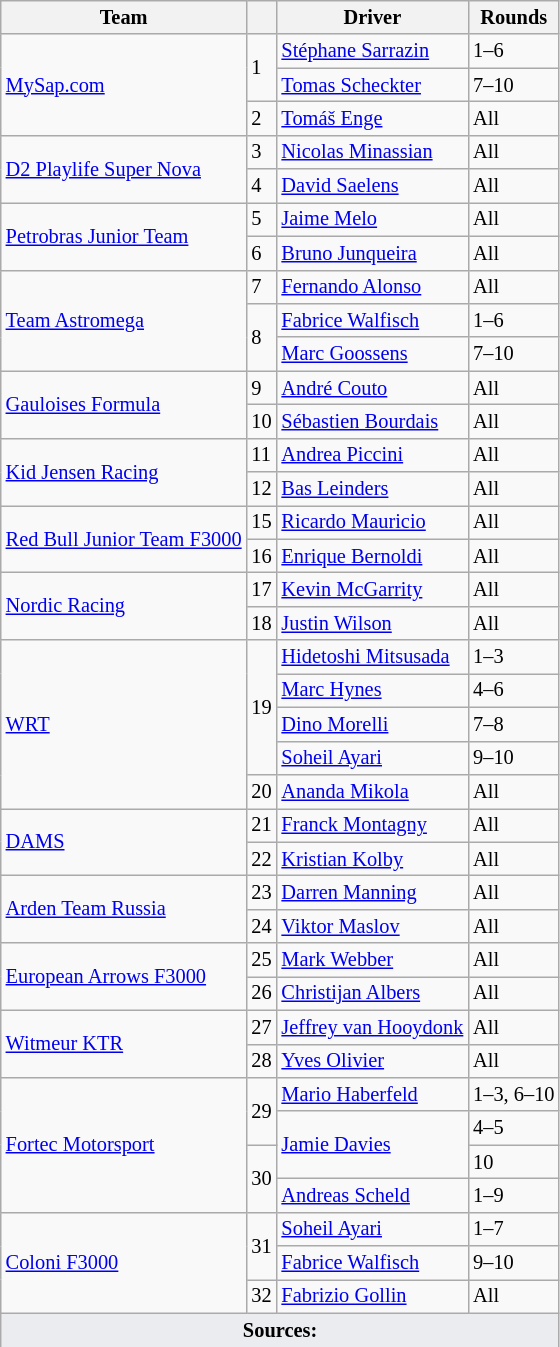<table class="wikitable" style="font-size:85%">
<tr>
<th>Team</th>
<th></th>
<th>Driver</th>
<th>Rounds</th>
</tr>
<tr>
<td rowspan=3> <a href='#'>MySap.com</a></td>
<td rowspan=2>1</td>
<td> <a href='#'>Stéphane Sarrazin</a></td>
<td>1–6</td>
</tr>
<tr>
<td> <a href='#'>Tomas Scheckter</a></td>
<td>7–10</td>
</tr>
<tr>
<td>2</td>
<td> <a href='#'>Tomáš Enge</a></td>
<td>All</td>
</tr>
<tr>
<td rowspan=2> <a href='#'>D2 Playlife Super Nova</a></td>
<td>3</td>
<td> <a href='#'>Nicolas Minassian</a></td>
<td>All</td>
</tr>
<tr>
<td>4</td>
<td> <a href='#'>David Saelens</a></td>
<td>All</td>
</tr>
<tr>
<td rowspan=2> <a href='#'>Petrobras Junior Team</a></td>
<td>5</td>
<td> <a href='#'>Jaime Melo</a></td>
<td>All</td>
</tr>
<tr>
<td>6</td>
<td> <a href='#'>Bruno Junqueira</a></td>
<td>All</td>
</tr>
<tr>
<td rowspan=3> <a href='#'>Team Astromega</a></td>
<td>7</td>
<td> <a href='#'>Fernando Alonso</a></td>
<td>All</td>
</tr>
<tr>
<td rowspan=2>8</td>
<td> <a href='#'>Fabrice Walfisch</a></td>
<td>1–6</td>
</tr>
<tr>
<td> <a href='#'>Marc Goossens</a></td>
<td>7–10</td>
</tr>
<tr>
<td rowspan=2> <a href='#'>Gauloises Formula</a></td>
<td>9</td>
<td> <a href='#'>André Couto</a></td>
<td>All</td>
</tr>
<tr>
<td>10</td>
<td> <a href='#'>Sébastien Bourdais</a></td>
<td>All</td>
</tr>
<tr>
<td rowspan=2> <a href='#'>Kid Jensen Racing</a></td>
<td>11</td>
<td> <a href='#'>Andrea Piccini</a></td>
<td>All</td>
</tr>
<tr>
<td>12</td>
<td> <a href='#'>Bas Leinders</a></td>
<td>All</td>
</tr>
<tr>
<td rowspan=2> <a href='#'>Red Bull Junior Team F3000</a></td>
<td>15</td>
<td> <a href='#'>Ricardo Mauricio</a></td>
<td>All</td>
</tr>
<tr>
<td>16</td>
<td> <a href='#'>Enrique Bernoldi</a></td>
<td>All</td>
</tr>
<tr>
<td rowspan=2> <a href='#'>Nordic Racing</a></td>
<td>17</td>
<td> <a href='#'>Kevin McGarrity</a></td>
<td>All</td>
</tr>
<tr>
<td>18</td>
<td> <a href='#'>Justin Wilson</a></td>
<td>All</td>
</tr>
<tr>
<td rowspan=5> <a href='#'>WRT</a></td>
<td rowspan=4>19</td>
<td> <a href='#'>Hidetoshi Mitsusada</a></td>
<td>1–3</td>
</tr>
<tr>
<td> <a href='#'>Marc Hynes</a></td>
<td>4–6</td>
</tr>
<tr>
<td> <a href='#'>Dino Morelli</a></td>
<td>7–8</td>
</tr>
<tr>
<td> <a href='#'>Soheil Ayari</a></td>
<td>9–10</td>
</tr>
<tr>
<td>20</td>
<td> <a href='#'>Ananda Mikola</a></td>
<td>All</td>
</tr>
<tr>
<td rowspan=2> <a href='#'>DAMS</a></td>
<td>21</td>
<td> <a href='#'>Franck Montagny</a></td>
<td>All</td>
</tr>
<tr>
<td>22</td>
<td> <a href='#'>Kristian Kolby</a></td>
<td>All</td>
</tr>
<tr>
<td rowspan=2> <a href='#'>Arden Team Russia</a></td>
<td>23</td>
<td> <a href='#'>Darren Manning</a></td>
<td>All</td>
</tr>
<tr>
<td>24</td>
<td> <a href='#'>Viktor Maslov</a></td>
<td>All</td>
</tr>
<tr>
<td rowspan=2> <a href='#'>European Arrows F3000</a></td>
<td>25</td>
<td> <a href='#'>Mark Webber</a></td>
<td>All</td>
</tr>
<tr>
<td>26</td>
<td> <a href='#'>Christijan Albers</a></td>
<td>All</td>
</tr>
<tr>
<td rowspan=2> <a href='#'>Witmeur KTR</a></td>
<td>27</td>
<td> <a href='#'>Jeffrey van Hooydonk</a></td>
<td>All</td>
</tr>
<tr>
<td>28</td>
<td> <a href='#'>Yves Olivier</a></td>
<td>All</td>
</tr>
<tr>
<td rowspan=4> <a href='#'>Fortec Motorsport</a></td>
<td rowspan=2>29</td>
<td> <a href='#'>Mario Haberfeld</a></td>
<td>1–3, 6–10</td>
</tr>
<tr>
<td rowspan=2> <a href='#'>Jamie Davies</a></td>
<td>4–5</td>
</tr>
<tr>
<td rowspan=2>30</td>
<td>10</td>
</tr>
<tr>
<td> <a href='#'>Andreas Scheld</a></td>
<td>1–9</td>
</tr>
<tr>
<td rowspan=3> <a href='#'>Coloni F3000</a></td>
<td rowspan=2>31</td>
<td> <a href='#'>Soheil Ayari</a></td>
<td>1–7</td>
</tr>
<tr>
<td> <a href='#'>Fabrice Walfisch</a></td>
<td>9–10</td>
</tr>
<tr>
<td>32</td>
<td> <a href='#'>Fabrizio Gollin</a></td>
<td>All</td>
</tr>
<tr class="sortbottom">
<td colspan="4" style="background-color:#EAECF0;text-align:center"><strong>Sources:</strong></td>
</tr>
</table>
